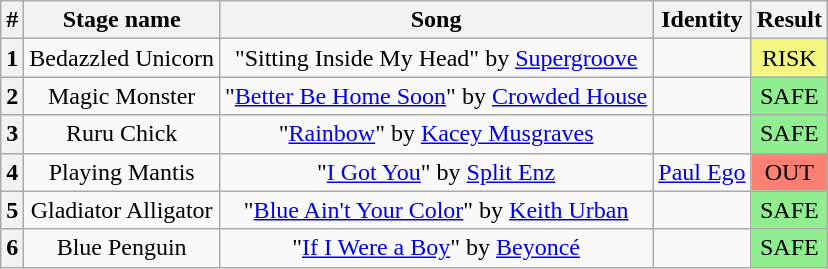<table class="wikitable plainrowheaders" style="text-align: center;">
<tr>
<th>#</th>
<th>Stage name</th>
<th>Song</th>
<th>Identity</th>
<th>Result</th>
</tr>
<tr>
<th>1</th>
<td>Bedazzled Unicorn</td>
<td>"Sitting Inside My Head" by <a href='#'>Supergroove</a></td>
<td></td>
<td bgcolor="#F3F781">RISK</td>
</tr>
<tr>
<th>2</th>
<td>Magic Monster</td>
<td>"<a href='#'>Better Be Home Soon</a>" by <a href='#'>Crowded House</a></td>
<td></td>
<td bgcolor=lightgreen>SAFE</td>
</tr>
<tr>
<th>3</th>
<td>Ruru Chick</td>
<td>"<a href='#'>Rainbow</a>" by <a href='#'>Kacey Musgraves</a></td>
<td></td>
<td bgcolor=lightgreen>SAFE</td>
</tr>
<tr>
<th>4</th>
<td>Playing Mantis</td>
<td>"<a href='#'>I Got You</a>" by <a href='#'>Split Enz</a></td>
<td><a href='#'>Paul Ego</a></td>
<td bgcolor="salmon">OUT</td>
</tr>
<tr>
<th>5</th>
<td>Gladiator Alligator</td>
<td>"<a href='#'>Blue Ain't Your Color</a>" by <a href='#'>Keith Urban</a></td>
<td></td>
<td bgcolor=lightgreen>SAFE</td>
</tr>
<tr>
<th>6</th>
<td>Blue Penguin</td>
<td>"<a href='#'>If I Were a Boy</a>" by <a href='#'>Beyoncé</a></td>
<td></td>
<td bgcolor=lightgreen>SAFE</td>
</tr>
</table>
